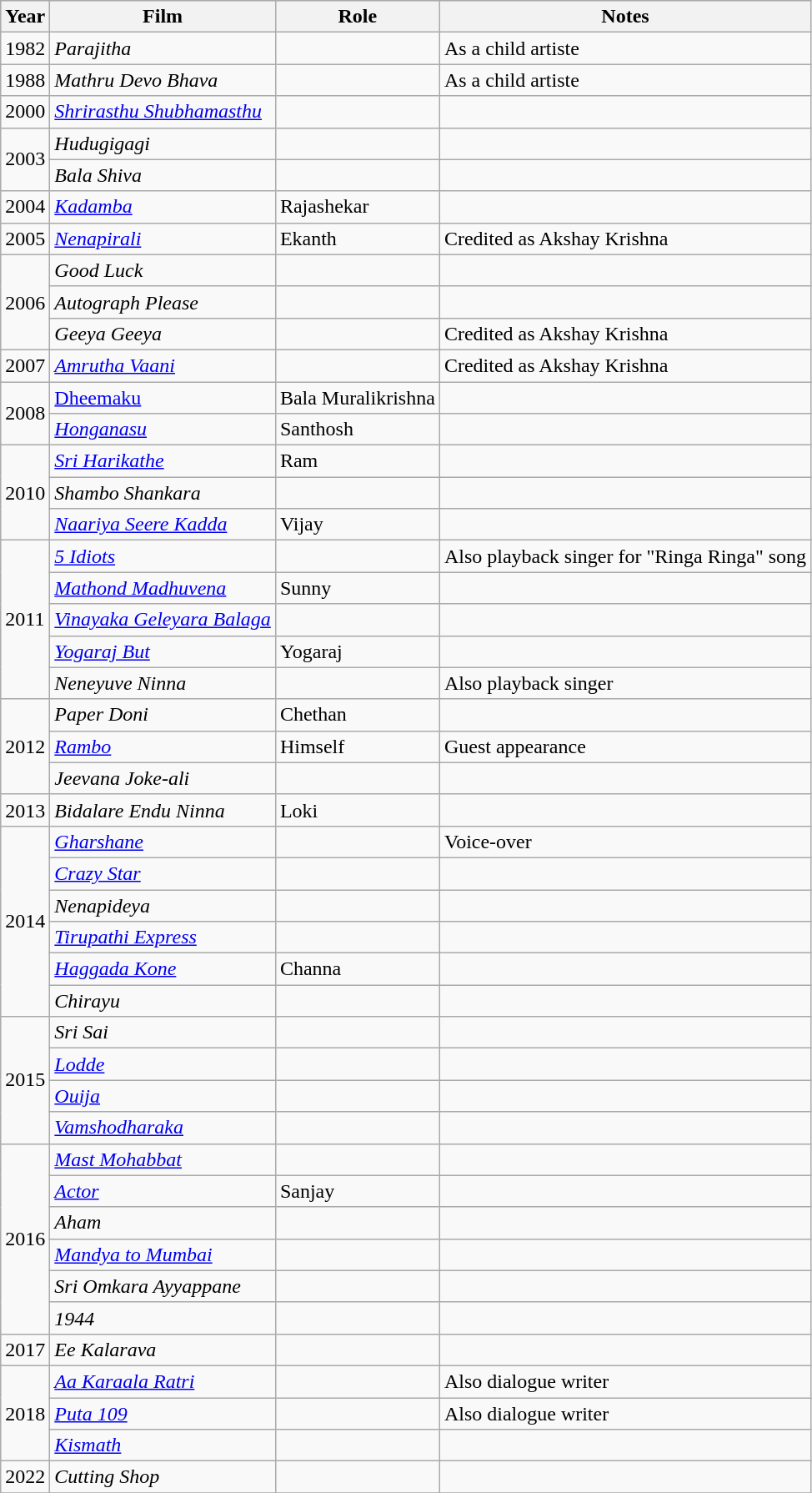<table class="wikitable sortable">
<tr style="background:#ccc; text-align:center;">
<th>Year</th>
<th>Film</th>
<th>Role</th>
<th>Notes</th>
</tr>
<tr>
<td>1982</td>
<td><em>Parajitha</em></td>
<td></td>
<td>As a child artiste</td>
</tr>
<tr>
<td>1988</td>
<td><em>Mathru Devo Bhava</em></td>
<td></td>
<td>As a child artiste</td>
</tr>
<tr>
<td>2000</td>
<td><em><a href='#'>Shrirasthu Shubhamasthu</a></em></td>
<td></td>
<td></td>
</tr>
<tr>
<td rowspan=2>2003</td>
<td><em>Hudugigagi</em></td>
<td></td>
<td></td>
</tr>
<tr>
<td><em>Bala Shiva</em></td>
<td></td>
<td></td>
</tr>
<tr>
<td>2004</td>
<td><em><a href='#'>Kadamba</a></em></td>
<td>Rajashekar</td>
<td></td>
</tr>
<tr>
<td>2005</td>
<td><em><a href='#'>Nenapirali</a></em></td>
<td>Ekanth</td>
<td>Credited as Akshay Krishna</td>
</tr>
<tr>
<td rowspan=3>2006</td>
<td><em>Good Luck</em></td>
<td></td>
<td></td>
</tr>
<tr>
<td><em>Autograph Please</em></td>
<td></td>
<td></td>
</tr>
<tr>
<td><em>Geeya Geeya</em></td>
<td></td>
<td>Credited as Akshay Krishna</td>
</tr>
<tr>
<td>2007</td>
<td><em><a href='#'>Amrutha Vaani</a></em></td>
<td></td>
<td>Credited as Akshay Krishna</td>
</tr>
<tr>
<td rowspan=2>2008</td>
<td><a href='#'>Dheemaku</a></td>
<td>Bala Muralikrishna</td>
<td></td>
</tr>
<tr>
<td><em><a href='#'>Honganasu</a></em></td>
<td>Santhosh</td>
<td></td>
</tr>
<tr>
<td rowspan=3>2010</td>
<td><em><a href='#'>Sri Harikathe</a></em></td>
<td>Ram</td>
<td></td>
</tr>
<tr>
<td><em>Shambo Shankara</em></td>
<td></td>
<td></td>
</tr>
<tr>
<td><em><a href='#'>Naariya Seere Kadda</a></em></td>
<td>Vijay</td>
<td></td>
</tr>
<tr>
<td rowspan=5>2011</td>
<td><em><a href='#'>5 Idiots</a></em></td>
<td></td>
<td>Also playback singer for "Ringa Ringa" song</td>
</tr>
<tr>
<td><em><a href='#'>Mathond Madhuvena</a></em></td>
<td>Sunny</td>
<td></td>
</tr>
<tr>
<td><em><a href='#'>Vinayaka Geleyara Balaga</a></em></td>
<td></td>
<td></td>
</tr>
<tr>
<td><em><a href='#'>Yogaraj But</a></em></td>
<td>Yogaraj</td>
<td></td>
</tr>
<tr>
<td><em>Neneyuve Ninna</em></td>
<td></td>
<td>Also playback singer</td>
</tr>
<tr>
<td rowspan=3>2012</td>
<td><em>Paper Doni</em></td>
<td>Chethan</td>
<td></td>
</tr>
<tr>
<td><em><a href='#'>Rambo</a></em></td>
<td>Himself</td>
<td>Guest appearance</td>
</tr>
<tr>
<td><em>Jeevana Joke-ali</em></td>
<td></td>
<td></td>
</tr>
<tr>
<td>2013</td>
<td><em>Bidalare Endu Ninna</em></td>
<td>Loki</td>
<td></td>
</tr>
<tr>
<td rowspan=6>2014</td>
<td><em><a href='#'>Gharshane</a></em></td>
<td></td>
<td>Voice-over</td>
</tr>
<tr>
<td><em><a href='#'>Crazy Star</a></em></td>
<td></td>
<td></td>
</tr>
<tr>
<td><em>Nenapideya</em></td>
<td></td>
<td></td>
</tr>
<tr>
<td><em><a href='#'>Tirupathi Express</a></em></td>
<td></td>
<td></td>
</tr>
<tr>
<td><em><a href='#'>Haggada Kone</a></em></td>
<td>Channa</td>
<td></td>
</tr>
<tr>
<td><em>Chirayu</em></td>
<td></td>
<td></td>
</tr>
<tr>
<td rowspan=4>2015</td>
<td><em>Sri Sai</em></td>
<td></td>
<td></td>
</tr>
<tr>
<td><em><a href='#'>Lodde</a></em></td>
<td></td>
<td></td>
</tr>
<tr>
<td><em><a href='#'>Ouija</a></em></td>
<td></td>
<td></td>
</tr>
<tr>
<td><em><a href='#'>Vamshodharaka</a></em></td>
<td></td>
<td></td>
</tr>
<tr>
<td rowspan="6">2016</td>
<td><em><a href='#'>Mast Mohabbat</a></em></td>
<td></td>
<td></td>
</tr>
<tr>
<td><em><a href='#'>Actor</a></em></td>
<td>Sanjay</td>
<td></td>
</tr>
<tr>
<td><em>Aham</em></td>
<td></td>
<td></td>
</tr>
<tr>
<td><em><a href='#'>Mandya to Mumbai</a></em></td>
<td></td>
<td></td>
</tr>
<tr>
<td><em>Sri Omkara Ayyappane</em></td>
<td></td>
<td></td>
</tr>
<tr>
<td><em>1944</em></td>
<td></td>
<td></td>
</tr>
<tr>
<td>2017</td>
<td><em>Ee Kalarava</em></td>
<td></td>
<td></td>
</tr>
<tr>
<td rowspan=3>2018</td>
<td><em><a href='#'>Aa Karaala Ratri</a></em></td>
<td></td>
<td>Also dialogue writer</td>
</tr>
<tr>
<td><em><a href='#'>Puta 109</a></em></td>
<td></td>
<td>Also dialogue writer</td>
</tr>
<tr>
<td><em><a href='#'>Kismath</a></em></td>
<td></td>
<td></td>
</tr>
<tr>
<td>2022</td>
<td><em>Cutting Shop</em></td>
<td></td>
<td></td>
</tr>
<tr>
</tr>
</table>
